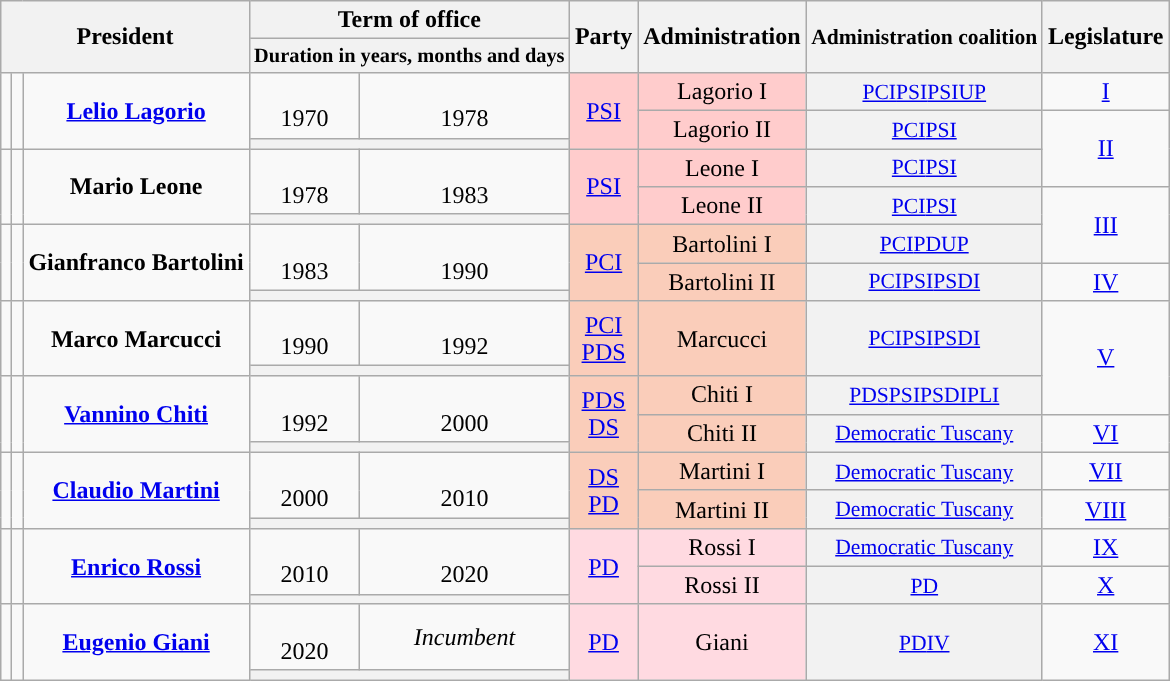<table class="wikitable" style="text-align:center">
<tr>
<th rowspan=2 colspan=3>President</th>
<th colspan=2>Term of office</th>
<th rowspan=2>Party</th>
<th rowspan=2>Administration</th>
<th rowspan=2 style="font-size:90%; line-height:normal">Administration coalition</th>
<th rowspan=2>Legislature</th>
</tr>
<tr>
<th colspan=2 style="font-size:85%; line-height:normal">Duration in years, months and days</th>
</tr>
<tr>
<td rowspan=3><strong></strong></td>
<td rowspan=3></td>
<td rowspan=3><strong><a href='#'>Lelio Lagorio</a></strong><br></td>
<td rowspan=2><br>1970</td>
<td rowspan=2><br>1978</td>
<td rowspan=3 bgcolor=#FFCCCC><a href='#'>PSI</a></td>
<td bgcolor=#FFCCCC>Lagorio I</td>
<th style="font-weight:normal; text-align:center; font-size:90%"><a href='#'>PCI</a><a href='#'>PSI</a><a href='#'>PSIUP</a></th>
<td><a href='#'>I<br></a></td>
</tr>
<tr>
<td rowspan=2 bgcolor=#FFCCCC>Lagorio II</td>
<th rowspan=2 style="font-weight:normal; text-align:center; font-size:90%"><a href='#'>PCI</a><a href='#'>PSI</a></th>
<td rowspan=3><a href='#'>II<br></a></td>
</tr>
<tr>
<th colspan=2 style="font-weight:normal; text-align:center; font-size:90%"></th>
</tr>
<tr>
<td rowspan=3><strong></strong></td>
<td rowspan=3></td>
<td rowspan=3><strong>Mario Leone</strong><br></td>
<td rowspan=2><br>1978</td>
<td rowspan=2><br>1983</td>
<td rowspan=3 bgcolor=#FFCCCC><a href='#'>PSI</a></td>
<td bgcolor=#FFCCCC>Leone I</td>
<th style="font-weight:normal; text-align:center; font-size:90%"><a href='#'>PCI</a><a href='#'>PSI</a></th>
</tr>
<tr>
<td rowspan=2 bgcolor=#FFCCCC>Leone II</td>
<th rowspan=2 style="font-weight:normal; text-align:center; font-size:90%"><a href='#'>PCI</a><a href='#'>PSI</a></th>
<td rowspan=3><a href='#'>III<br></a></td>
</tr>
<tr>
<th colspan=2 style="font-weight:normal; text-align:center; font-size:90%"></th>
</tr>
<tr>
<td rowspan=3><strong></strong></td>
<td rowspan=3></td>
<td rowspan=3><strong>Gianfranco Bartolini</strong><br></td>
<td rowspan=2><br>1983</td>
<td rowspan=2><br>1990</td>
<td rowspan=3 bgcolor=#FACDBA><a href='#'>PCI</a></td>
<td bgcolor=#FACDBA>Bartolini I</td>
<th style="font-weight:normal; text-align:center; font-size:90%"><a href='#'>PCI</a><a href='#'>PDUP</a></th>
</tr>
<tr>
<td rowspan=2 bgcolor=#FACDBA>Bartolini II</td>
<th rowspan=2 style="font-weight:normal; text-align:center; font-size:90%"><a href='#'>PCI</a><a href='#'>PSI</a><a href='#'>PSDI</a></th>
<td rowspan=2><a href='#'>IV<br></a></td>
</tr>
<tr>
<th colspan=2 style="font-weight:normal; text-align:center; font-size:90%"></th>
</tr>
<tr>
<td rowspan=2><strong></strong></td>
<td rowspan=2></td>
<td rowspan=2><strong>Marco Marcucci</strong><br></td>
<td><br>1990</td>
<td><br>1992</td>
<td rowspan=2 bgcolor=#FACDBA><a href='#'>PCI</a><br><a href='#'>PDS</a></td>
<td rowspan=2 bgcolor=#FACDBA>Marcucci</td>
<th rowspan=2 style="font-weight:normal; text-align:center; font-size:90%"><a href='#'>PCI</a><a href='#'>PSI</a><a href='#'>PSDI</a></th>
<td rowspan=3><a href='#'>V<br></a></td>
</tr>
<tr>
<th colspan=2 style="font-weight:normal; text-align:center; font-size:90%"></th>
</tr>
<tr>
<td rowspan=3><strong></strong></td>
<td rowspan=3></td>
<td rowspan=3><strong><a href='#'>Vannino Chiti</a></strong><br></td>
<td rowspan=2><br>1992</td>
<td rowspan=2><br>2000</td>
<td rowspan=3 bgcolor=#FACDBA><a href='#'>PDS</a><br><a href='#'>DS</a></td>
<td bgcolor=#FACDBA>Chiti I</td>
<th style="font-weight:normal; text-align:center; font-size:90%"><a href='#'>PDS</a><a href='#'>PSI</a><a href='#'>PSDI</a><a href='#'>PLI</a></th>
</tr>
<tr>
<td rowspan=2 bgcolor=#FACDBA>Chiti II</td>
<th rowspan=2 style="font-weight:normal; text-align:center; font-size:90%"><a href='#'>Democratic Tuscany</a><br></th>
<td rowspan=2><a href='#'>VI<br></a></td>
</tr>
<tr>
<th colspan=2 style="font-weight:normal; text-align:center; font-size:90%"></th>
</tr>
<tr>
<td rowspan=3><strong></strong></td>
<td rowspan=3></td>
<td rowspan=3><strong><a href='#'>Claudio Martini</a></strong><br></td>
<td rowspan=2><br>2000</td>
<td rowspan=2><br>2010</td>
<td rowspan=3 bgcolor=#FACDBA><a href='#'>DS</a><br><a href='#'>PD</a></td>
<td bgcolor=#FACDBA>Martini I</td>
<th style="font-weight:normal; text-align:center; font-size:90%"><a href='#'>Democratic Tuscany</a><br></th>
<td><a href='#'>VII<br></a></td>
</tr>
<tr>
<td rowspan=2 bgcolor=#FACDBA>Martini II</td>
<th rowspan=2 style="font-weight:normal; text-align:center; font-size:90%"><a href='#'>Democratic Tuscany</a><br></th>
<td rowspan=2><a href='#'>VIII<br></a></td>
</tr>
<tr>
<th colspan=2 style="font-weight:normal; text-align:center; font-size:90%"></th>
</tr>
<tr>
<td rowspan=3><strong></strong></td>
<td rowspan=3></td>
<td rowspan=3><strong><a href='#'>Enrico Rossi</a></strong><br></td>
<td rowspan=2><br>2010</td>
<td rowspan=2><br>2020</td>
<td rowspan=3 bgcolor=#FFDAE1><a href='#'>PD</a></td>
<td bgcolor=#FFDAE1>Rossi I</td>
<th style="font-weight:normal; text-align:center; font-size:90%"><a href='#'>Democratic Tuscany</a><br></th>
<td><a href='#'>IX<br></a></td>
</tr>
<tr>
<td rowspan=2 bgcolor=#FFDAE1>Rossi II</td>
<th rowspan=2 style="font-weight:normal; text-align:center; font-size:90%"><a href='#'>PD</a></th>
<td rowspan=2><a href='#'>X<br></a></td>
</tr>
<tr>
<th colspan=2 style="font-weight:normal; text-align:center; font-size:90%"></th>
</tr>
<tr>
<td rowspan=2><strong></strong></td>
<td rowspan=2></td>
<td rowspan=2><strong><a href='#'>Eugenio Giani</a></strong><br></td>
<td><br>2020</td>
<td><em>Incumbent</em></td>
<td rowspan=2 bgcolor=#FFDAE1><a href='#'>PD</a></td>
<td rowspan=2 bgcolor=#FFDAE1>Giani</td>
<th rowspan=2 style="font-weight:normal; text-align:center; font-size:90%"><a href='#'>PD</a><a href='#'>IV</a></th>
<td rowspan=2><a href='#'>XI<br></a></td>
</tr>
<tr>
<th colspan=2 style="font-weight:normal; text-align:center; font-size:90%"></th>
</tr>
</table>
